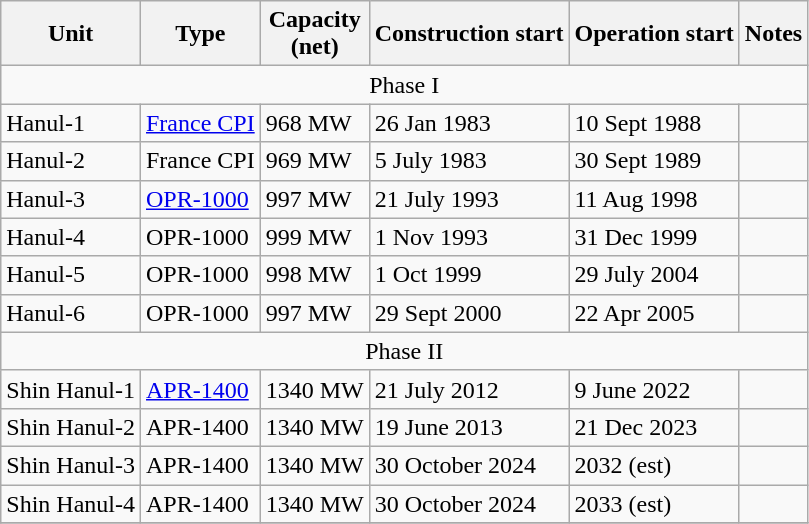<table class="wikitable">
<tr>
<th>Unit</th>
<th>Type</th>
<th>Capacity<br>(net)</th>
<th>Construction start</th>
<th>Operation start</th>
<th>Notes</th>
</tr>
<tr>
<td colspan="6" align="center">Phase I</td>
</tr>
<tr>
<td>Hanul-1</td>
<td><a href='#'>France CPI</a></td>
<td>968 MW</td>
<td>26 Jan 1983</td>
<td>10 Sept 1988</td>
<td></td>
</tr>
<tr>
<td>Hanul-2</td>
<td>France CPI</td>
<td>969 MW</td>
<td>5 July 1983</td>
<td>30 Sept 1989</td>
<td></td>
</tr>
<tr>
<td>Hanul-3</td>
<td><a href='#'>OPR-1000</a></td>
<td>997 MW</td>
<td>21 July 1993</td>
<td>11 Aug 1998</td>
<td></td>
</tr>
<tr>
<td>Hanul-4</td>
<td>OPR-1000</td>
<td>999 MW</td>
<td>1 Nov 1993</td>
<td>31 Dec 1999</td>
<td></td>
</tr>
<tr>
<td>Hanul-5</td>
<td>OPR-1000</td>
<td>998 MW</td>
<td>1 Oct 1999</td>
<td>29 July 2004</td>
<td></td>
</tr>
<tr>
<td>Hanul-6</td>
<td>OPR-1000</td>
<td>997 MW</td>
<td>29 Sept 2000</td>
<td>22 Apr 2005</td>
<td></td>
</tr>
<tr>
<td colspan="6" align="center">Phase II</td>
</tr>
<tr>
<td>Shin Hanul-1</td>
<td><a href='#'>APR-1400</a></td>
<td>1340 MW</td>
<td>21 July 2012</td>
<td>9 June 2022</td>
<td></td>
</tr>
<tr>
<td>Shin Hanul-2</td>
<td>APR-1400</td>
<td>1340 MW</td>
<td>19 June 2013</td>
<td>21 Dec 2023</td>
<td></td>
</tr>
<tr>
<td>Shin Hanul-3</td>
<td>APR-1400</td>
<td>1340 MW</td>
<td>30 October 2024</td>
<td>2032 (est)</td>
<td></td>
</tr>
<tr>
<td>Shin Hanul-4</td>
<td>APR-1400</td>
<td>1340 MW</td>
<td>30 October 2024</td>
<td>2033 (est)</td>
<td></td>
</tr>
<tr>
</tr>
</table>
